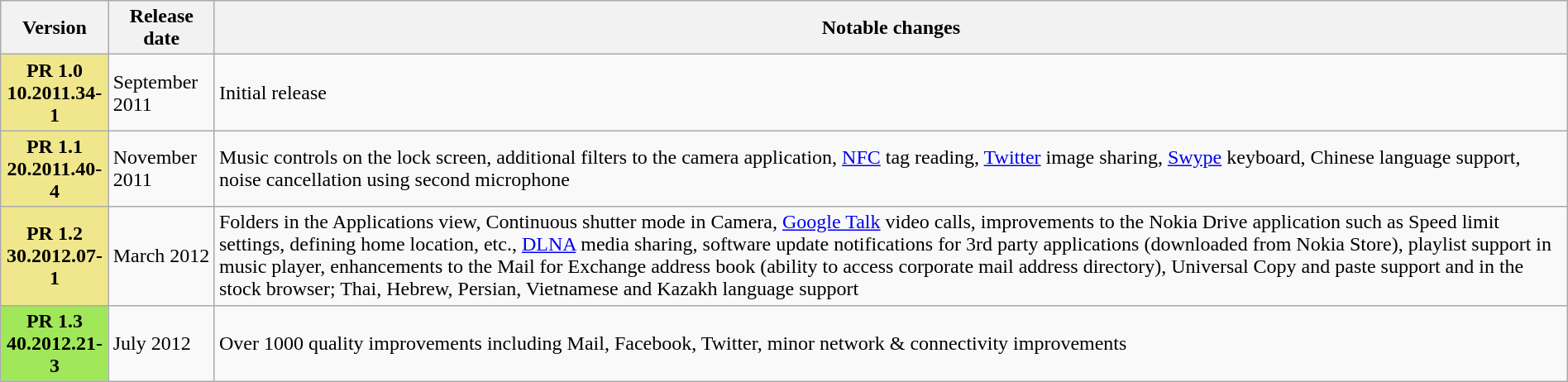<table class="wikitable" style="width:100%;">
<tr>
<th>Version</th>
<th>Release date</th>
<th>Notable changes</th>
</tr>
<tr>
<th style="background:khaki">PR 1.0 <br> 10.2011.34-1</th>
<td>September 2011</td>
<td>Initial release</td>
</tr>
<tr>
<th style="background:khaki">PR 1.1 <br> 20.2011.40-4</th>
<td>November 2011</td>
<td>Music controls on the lock screen, additional filters to the camera application, <a href='#'>NFC</a> tag reading, <a href='#'>Twitter</a> image sharing, <a href='#'>Swype</a> keyboard, Chinese language support, noise cancellation using second microphone</td>
</tr>
<tr>
<th style="background:khaki;">PR 1.2 <br> 30.2012.07-1</th>
<td>March 2012</td>
<td>Folders in the Applications view, Continuous shutter mode in Camera, <a href='#'>Google Talk</a> video calls, improvements to the Nokia Drive application such as Speed limit settings, defining home location, etc., <a href='#'>DLNA</a> media sharing, software update notifications for 3rd party applications (downloaded from Nokia Store), playlist support in music player, enhancements to the Mail for Exchange address book (ability to access corporate mail address directory), Universal Copy and paste support and in the stock browser; Thai, Hebrew, Persian, Vietnamese and Kazakh language support</td>
</tr>
<tr>
<th style="background:#A0E75A;">PR 1.3 <br> 40.2012.21-3</th>
<td>July 2012</td>
<td>Over 1000 quality improvements including Mail, Facebook, Twitter, minor network & connectivity improvements</td>
</tr>
</table>
